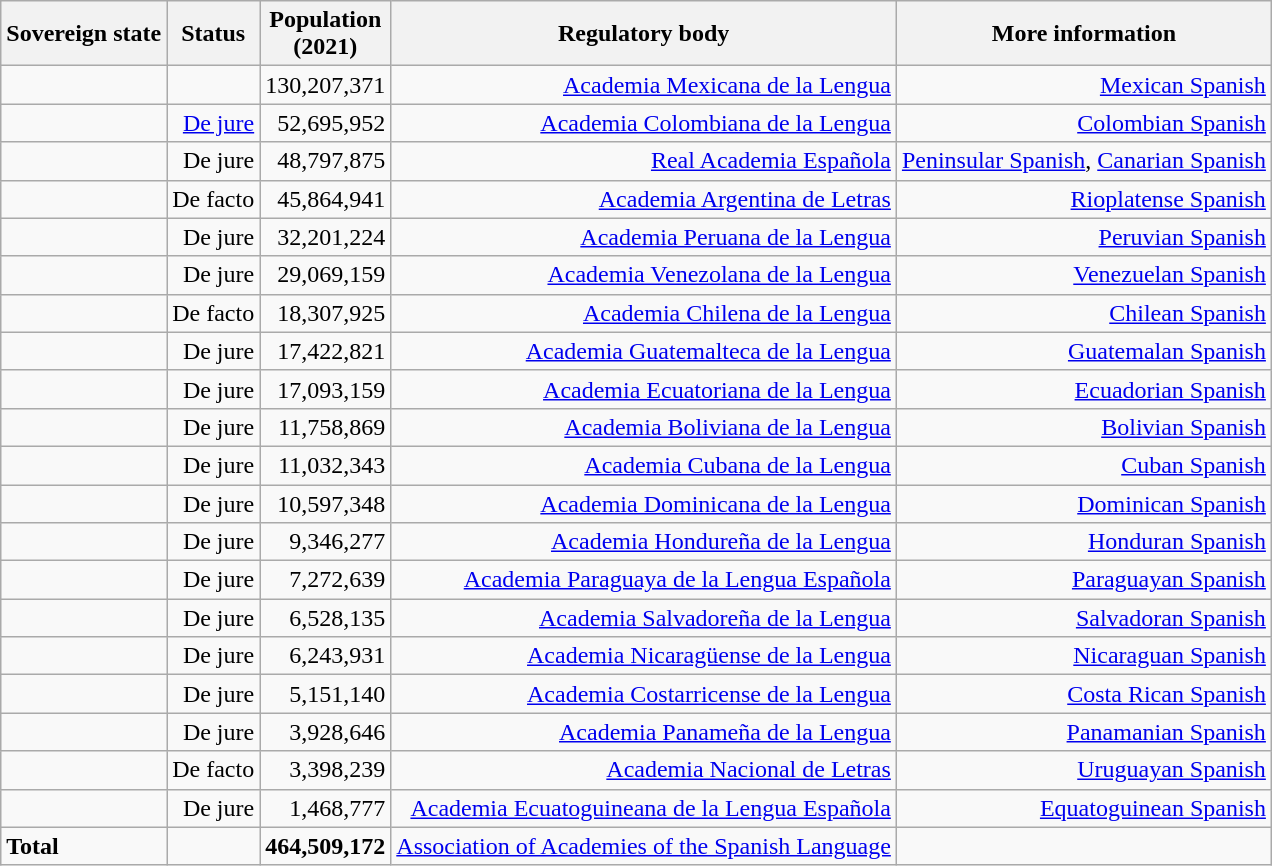<table class="wikitable sortable" style="text-align:right;">
<tr>
<th>Sovereign state</th>
<th>Status</th>
<th>Population<br>(2021)</th>
<th>Regulatory body</th>
<th>More information</th>
</tr>
<tr>
<td style="text-align:left"></td>
<td></td>
<td>130,207,371</td>
<td><a href='#'>Academia Mexicana de la Lengua</a></td>
<td><a href='#'>Mexican Spanish</a></td>
</tr>
<tr>
<td style="text-align:left;"></td>
<td><a href='#'>De jure</a></td>
<td>52,695,952</td>
<td><a href='#'>Academia Colombiana de la Lengua</a></td>
<td><a href='#'>Colombian Spanish</a></td>
</tr>
<tr>
<td style="text-align:left;"></td>
<td>De jure</td>
<td>48,797,875</td>
<td><a href='#'>Real Academia Española</a></td>
<td><a href='#'>Peninsular Spanish</a>, <a href='#'>Canarian Spanish</a></td>
</tr>
<tr>
<td style="text-align:left;"></td>
<td>De facto</td>
<td>45,864,941</td>
<td><a href='#'>Academia Argentina de Letras</a></td>
<td><a href='#'>Rioplatense Spanish</a></td>
</tr>
<tr>
<td style="text-align:left;"></td>
<td>De jure</td>
<td>32,201,224</td>
<td><a href='#'>Academia Peruana de la Lengua</a></td>
<td><a href='#'>Peruvian Spanish</a></td>
</tr>
<tr>
<td style="text-align:left;"></td>
<td>De jure</td>
<td>29,069,159</td>
<td><a href='#'>Academia Venezolana de la Lengua</a></td>
<td><a href='#'>Venezuelan Spanish</a></td>
</tr>
<tr>
<td style="text-align:left;"></td>
<td>De facto</td>
<td>18,307,925</td>
<td><a href='#'>Academia Chilena de la Lengua</a></td>
<td><a href='#'>Chilean Spanish</a></td>
</tr>
<tr>
<td style="text-align:left;"></td>
<td>De jure</td>
<td>17,422,821</td>
<td><a href='#'>Academia Guatemalteca de la Lengua</a></td>
<td><a href='#'>Guatemalan Spanish</a></td>
</tr>
<tr>
<td style="text-align:left;"></td>
<td>De jure</td>
<td>17,093,159</td>
<td><a href='#'>Academia Ecuatoriana de la Lengua</a></td>
<td><a href='#'>Ecuadorian Spanish</a></td>
</tr>
<tr>
<td style="text-align:left;"></td>
<td>De jure</td>
<td>11,758,869</td>
<td><a href='#'>Academia Boliviana de la Lengua</a></td>
<td><a href='#'>Bolivian Spanish</a></td>
</tr>
<tr>
<td style="text-align:left;"></td>
<td>De jure</td>
<td>11,032,343</td>
<td><a href='#'>Academia Cubana de la Lengua</a></td>
<td><a href='#'>Cuban Spanish</a></td>
</tr>
<tr>
<td style="text-align:left;"></td>
<td>De jure</td>
<td>10,597,348</td>
<td><a href='#'>Academia Dominicana de la Lengua</a></td>
<td><a href='#'>Dominican Spanish</a></td>
</tr>
<tr>
<td style="text-align:left;"></td>
<td>De jure</td>
<td>9,346,277</td>
<td><a href='#'>Academia Hondureña de la Lengua</a></td>
<td><a href='#'>Honduran Spanish</a></td>
</tr>
<tr>
<td style="text-align:left;"></td>
<td>De jure</td>
<td>7,272,639</td>
<td><a href='#'>Academia Paraguaya de la Lengua Española</a></td>
<td><a href='#'>Paraguayan Spanish</a></td>
</tr>
<tr>
<td style="text-align:left;"></td>
<td>De jure</td>
<td>6,528,135</td>
<td><a href='#'>Academia Salvadoreña de la Lengua</a></td>
<td><a href='#'>Salvadoran Spanish</a></td>
</tr>
<tr>
<td style="text-align:left;"></td>
<td>De jure</td>
<td>6,243,931</td>
<td><a href='#'>Academia Nicaragüense de la Lengua</a></td>
<td><a href='#'>Nicaraguan Spanish</a></td>
</tr>
<tr>
<td style="text-align:left;"></td>
<td>De jure</td>
<td>5,151,140</td>
<td><a href='#'>Academia Costarricense de la Lengua</a></td>
<td><a href='#'>Costa Rican Spanish</a></td>
</tr>
<tr>
<td style="text-align:left;"></td>
<td>De jure</td>
<td>3,928,646</td>
<td><a href='#'>Academia Panameña de la Lengua</a></td>
<td><a href='#'>Panamanian Spanish</a></td>
</tr>
<tr>
<td style="text-align:left;"></td>
<td>De facto</td>
<td>3,398,239</td>
<td><a href='#'>Academia Nacional de Letras</a></td>
<td><a href='#'>Uruguayan Spanish</a></td>
</tr>
<tr>
<td style="text-align:left;"></td>
<td>De jure</td>
<td>1,468,777</td>
<td><a href='#'>Academia Ecuatoguineana de la Lengua Española</a></td>
<td><a href='#'>Equatoguinean Spanish</a></td>
</tr>
<tr>
<td style="text-align:left;"><strong>Total</strong></td>
<td></td>
<td><strong>464,509,172</strong></td>
<td><a href='#'>Association of Academies of the Spanish Language</a></td>
<td></td>
</tr>
</table>
